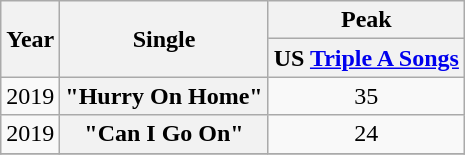<table class="wikitable plainrowheaders" style="text-align:center;">
<tr>
<th scope="col" rowspan="2">Year</th>
<th scope="col" rowspan="2">Single</th>
<th scope="col" colspan="2">Peak</th>
</tr>
<tr>
<th scope="col">US <a href='#'>Triple A Songs</a></th>
</tr>
<tr>
<td>2019</td>
<th scope="row">"Hurry On Home"</th>
<td>35</td>
</tr>
<tr>
<td>2019</td>
<th scope="row">"Can I Go On"</th>
<td>24</td>
</tr>
<tr>
</tr>
</table>
